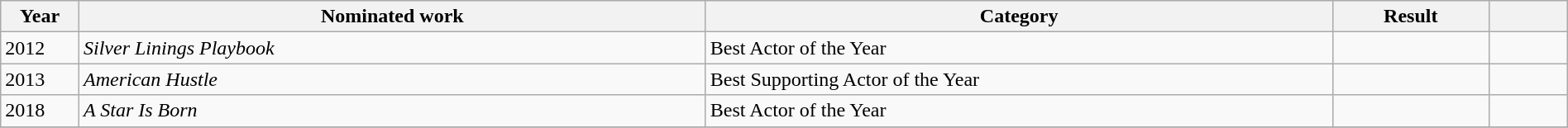<table class="wikitable" style="width:100%;">
<tr>
<th width=5%>Year</th>
<th style="width:40%;">Nominated work</th>
<th style="width:40%;">Category</th>
<th style="width:10%;">Result</th>
<th width=5%></th>
</tr>
<tr>
<td>2012</td>
<td><em>Silver Linings Playbook</em></td>
<td>Best Actor of the Year</td>
<td></td>
<td style="text-align:center;"></td>
</tr>
<tr>
<td>2013</td>
<td><em>American Hustle</em></td>
<td>Best Supporting Actor of the Year</td>
<td></td>
<td style="text-align:center;"></td>
</tr>
<tr>
<td>2018</td>
<td><em>A Star Is Born</em></td>
<td>Best Actor of the Year</td>
<td></td>
<td style="text-align:center;"></td>
</tr>
<tr>
</tr>
</table>
